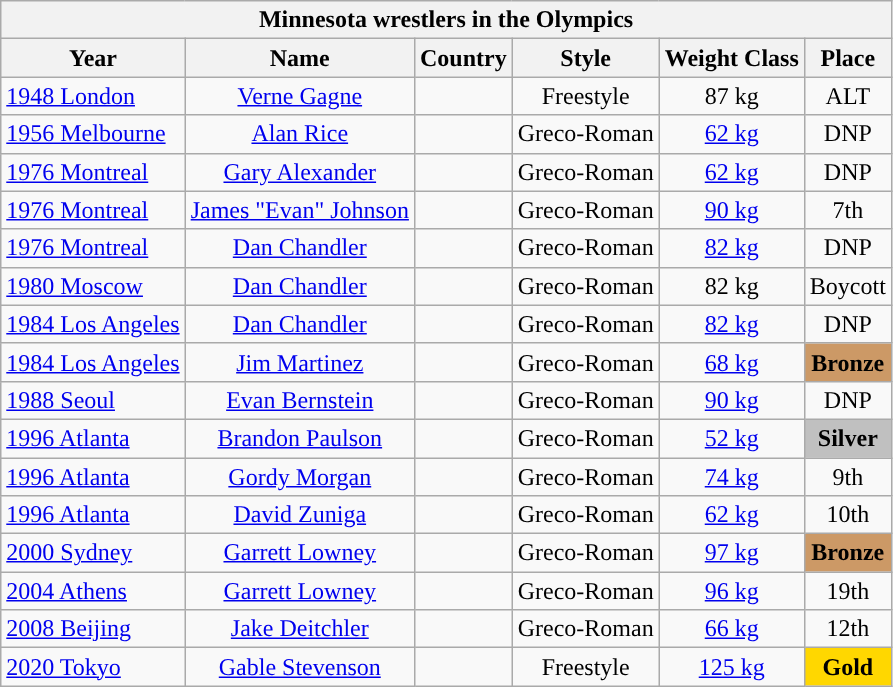<table class="wikitable">
<tr>
<th colspan="6">Minnesota wrestlers in the Olympics</th>
</tr>
<tr>
<th scope="col">Year</th>
<th scope="col">Name</th>
<th scope="col">Country</th>
<th scope="col">Style</th>
<th scope="col">Weight Class</th>
<th scope="col">Place</th>
</tr>
<tr>
<td><a href='#'>1948 London</a></td>
<td style="text-align: center;"><a href='#'>Verne Gagne</a></td>
<td style="text-align: center;"></td>
<td style="text-align: center;">Freestyle</td>
<td style="text-align: center;">87 kg</td>
<td style="text-align: center;">ALT</td>
</tr>
<tr>
<td><a href='#'>1956 Melbourne</a></td>
<td style="text-align: center;"><a href='#'>Alan Rice</a></td>
<td style="text-align: center;"></td>
<td style="text-align: center;">Greco-Roman</td>
<td style="text-align: center;"><a href='#'>62 kg</a></td>
<td style="text-align: center;">DNP</td>
</tr>
<tr>
<td><a href='#'>1976 Montreal</a></td>
<td style="text-align: center;"><a href='#'>Gary Alexander</a></td>
<td style="text-align: center;"></td>
<td style="text-align: center;">Greco-Roman</td>
<td style="text-align: center;"><a href='#'>62 kg</a></td>
<td style="text-align: center;">DNP</td>
</tr>
<tr>
<td><a href='#'>1976 Montreal</a></td>
<td style="text-align: center;"><a href='#'>James "Evan" Johnson</a></td>
<td style="text-align: center;"></td>
<td style="text-align: center;">Greco-Roman</td>
<td style="text-align: center;"><a href='#'>90 kg</a></td>
<td style="text-align: center;">7th</td>
</tr>
<tr>
<td><a href='#'>1976 Montreal</a></td>
<td style="text-align: center;"><a href='#'>Dan Chandler</a></td>
<td style="text-align: center;"></td>
<td style="text-align: center;">Greco-Roman</td>
<td style="text-align: center;"><a href='#'>82 kg</a></td>
<td style="text-align: center;">DNP</td>
</tr>
<tr>
<td><a href='#'>1980 Moscow</a></td>
<td style="text-align: center;"><a href='#'>Dan Chandler</a></td>
<td style="text-align: center;"></td>
<td style="text-align: center;">Greco-Roman</td>
<td style="text-align: center;">82 kg</td>
<td style="text-align: center;">Boycott</td>
</tr>
<tr>
<td><a href='#'>1984 Los Angeles</a></td>
<td style="text-align: center;"><a href='#'>Dan Chandler</a></td>
<td style="text-align: center;"></td>
<td style="text-align: center;">Greco-Roman</td>
<td style="text-align: center;"><a href='#'>82 kg</a></td>
<td style="text-align: center;">DNP</td>
</tr>
<tr>
<td><a href='#'>1984 Los Angeles</a></td>
<td style="text-align: center;"><a href='#'>Jim Martinez</a></td>
<td style="text-align: center;"></td>
<td style="text-align: center;">Greco-Roman</td>
<td style="text-align: center;"><a href='#'>68 kg</a></td>
<td style="text-align:center; background:#c96;"><strong>Bronze</strong></td>
</tr>
<tr>
<td><a href='#'>1988 Seoul</a></td>
<td style="text-align: center;"><a href='#'>Evan Bernstein</a></td>
<td style="text-align: center;"></td>
<td style="text-align: center;">Greco-Roman</td>
<td style="text-align: center;"><a href='#'>90 kg</a></td>
<td style="text-align: center;">DNP</td>
</tr>
<tr>
<td><a href='#'>1996 Atlanta</a></td>
<td style="text-align: center;"><a href='#'>Brandon Paulson</a></td>
<td style="text-align: center;"></td>
<td style="text-align: center;">Greco-Roman</td>
<td style="text-align: center;"><a href='#'>52 kg</a></td>
<td style="text-align: center; background:  silver;"><strong>Silver</strong></td>
</tr>
<tr>
<td><a href='#'>1996 Atlanta</a></td>
<td style="text-align: center;"><a href='#'>Gordy Morgan</a></td>
<td style="text-align: center;"></td>
<td style="text-align: center;">Greco-Roman</td>
<td style="text-align: center;"><a href='#'>74 kg</a></td>
<td style="text-align: center;">9th</td>
</tr>
<tr>
<td><a href='#'>1996 Atlanta</a></td>
<td style="text-align: center;"><a href='#'>David Zuniga</a></td>
<td style="text-align: center;"></td>
<td style="text-align: center;">Greco-Roman</td>
<td style="text-align: center;"><a href='#'>62 kg</a></td>
<td style="text-align: center;">10th</td>
</tr>
<tr>
<td><a href='#'>2000 Sydney</a></td>
<td style="text-align: center;"><a href='#'>Garrett Lowney</a></td>
<td style="text-align: center;"></td>
<td style="text-align: center;">Greco-Roman</td>
<td style="text-align: center;"><a href='#'>97 kg</a></td>
<td style="text-align:center; background:#c96;"><strong>Bronze</strong></td>
</tr>
<tr>
<td><a href='#'>2004 Athens</a></td>
<td style="text-align: center;"><a href='#'>Garrett Lowney</a></td>
<td style="text-align: center;"></td>
<td style="text-align: center;">Greco-Roman</td>
<td style="text-align: center;"><a href='#'>96 kg</a></td>
<td style="text-align: center;">19th</td>
</tr>
<tr>
<td><a href='#'>2008 Beijing</a></td>
<td style="text-align: center;"><a href='#'>Jake Deitchler</a></td>
<td style="text-align: center;"></td>
<td style="text-align: center;">Greco-Roman</td>
<td style="text-align: center;"><a href='#'>66 kg</a></td>
<td style="text-align: center;">12th</td>
</tr>
<tr>
<td><a href='#'>2020 Tokyo</a></td>
<td style="text-align: center;"><a href='#'>Gable Stevenson</a></td>
<td style="text-align: center;"></td>
<td style="text-align: center;">Freestyle</td>
<td style="text-align: center;"><a href='#'>125 kg</a></td>
<td style="text-align: center; background:  gold;"><strong>Gold</strong></td>
</tr>
</table>
